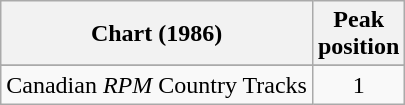<table class="wikitable sortable">
<tr>
<th align="left">Chart (1986)</th>
<th align="center">Peak<br>position</th>
</tr>
<tr>
</tr>
<tr>
<td align="left">Canadian <em>RPM</em> Country Tracks</td>
<td align="center">1</td>
</tr>
</table>
